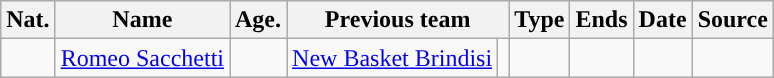<table class="wikitable sortable">
<tr>
<th>Nat.</th>
<th>Name</th>
<th>Age.</th>
<th colspan=2>Previous team</th>
<th>Type</th>
<th>Ends</th>
<th>Date</th>
<th>Source</th>
</tr>
<tr>
<td></td>
<td><a href='#'>Romeo Sacchetti</a></td>
<td></td>
<td><a href='#'>New Basket Brindisi</a></td>
<td></td>
<td></td>
<td></td>
<td></td>
<td></td>
</tr>
</table>
